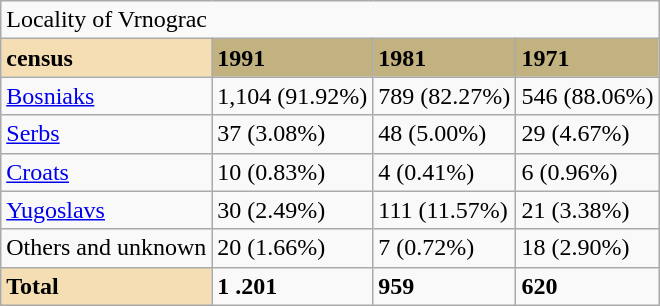<table class="wikitable sortable mw-collapsible" border="1" cellpadding="7" cellspacing="0" style="margin: 10px 10px 25px; background: #f9f9f9; border: 1px # AAA solid; border-collapse: collapse; font-size: 85 %; float:centre; ">
<tr>
<td colspan="4">Locality of Vrnograc</td>
</tr>
<tr>
<td style = "background: #F5DEB3 "><strong>census</strong></td>
<td style = "background: #C2B280 "><strong>1991</strong></td>
<td style = "background: #C2B280 "><strong>1981</strong></td>
<td style = "background: #C2B280 "><strong>1971</strong></td>
</tr>
<tr>
<td><a href='#'>Bosniaks</a></td>
<td>1,104 (91.92%)</td>
<td>789 (82.27%)</td>
<td>546 (88.06%)</td>
</tr>
<tr>
<td><a href='#'>Serbs</a></td>
<td>37 (3.08%)</td>
<td>48 (5.00%)</td>
<td>29 (4.67%)</td>
</tr>
<tr>
<td><a href='#'>Croats</a></td>
<td>10 (0.83%)</td>
<td>4 (0.41%)</td>
<td>6 (0.96%)</td>
</tr>
<tr>
<td><a href='#'>Yugoslavs</a></td>
<td>30 (2.49%)</td>
<td>111 (11.57%)</td>
<td>21 (3.38%)</td>
</tr>
<tr>
<td>Others and unknown</td>
<td>20 (1.66%)</td>
<td>7 (0.72%)</td>
<td>18 (2.90%)</td>
</tr>
<tr>
<td style = "background:#F5DEB3"><strong> Total</strong></td>
<td><strong>1 .201</strong></td>
<td><strong>959</strong></td>
<td><strong>620</strong></td>
</tr>
</table>
